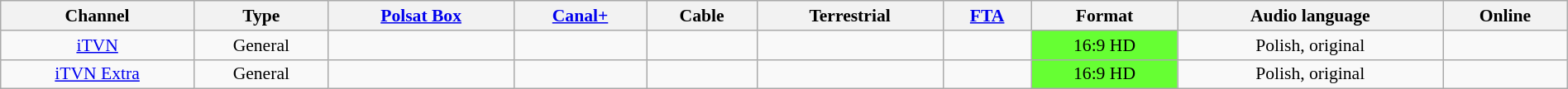<table class="wikitable sortable" width="100%" style="text-align:center; font-size: 90%">
<tr>
<th>Channel</th>
<th>Type</th>
<th><a href='#'>Polsat Box</a></th>
<th><a href='#'>Canal+</a></th>
<th>Cable</th>
<th>Terrestrial</th>
<th><a href='#'>FTA</a></th>
<th>Format</th>
<th>Audio language</th>
<th>Online</th>
</tr>
<tr>
<td><a href='#'>iTVN</a></td>
<td>General</td>
<td></td>
<td></td>
<td></td>
<td></td>
<td></td>
<td bgcolor="#6f3">16:9 HD</td>
<td>Polish, original</td>
<td></td>
</tr>
<tr>
<td><a href='#'>iTVN Extra</a></td>
<td>General</td>
<td></td>
<td></td>
<td></td>
<td></td>
<td></td>
<td bgcolor="#6f3">16:9 HD</td>
<td>Polish, original</td>
<td></td>
</tr>
</table>
